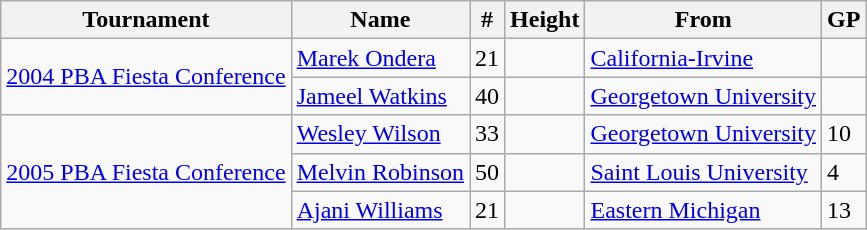<table class="wikitable">
<tr>
<th>Tournament</th>
<th>Name</th>
<th>#</th>
<th>Height</th>
<th>From</th>
<th>GP</th>
</tr>
<tr>
<td rowspan=2><a href='#'>2004 PBA Fiesta Conference</a></td>
<td><a href='#'>Marek Ondera</a></td>
<td>21</td>
<td></td>
<td><a href='#'>California-Irvine</a></td>
<td></td>
</tr>
<tr>
<td><a href='#'>Jameel Watkins</a></td>
<td>40</td>
<td></td>
<td><a href='#'>Georgetown University</a></td>
<td></td>
</tr>
<tr>
<td rowspan=3><a href='#'>2005 PBA Fiesta Conference</a></td>
<td><a href='#'>Wesley Wilson</a></td>
<td>33</td>
<td></td>
<td><a href='#'>Georgetown University</a></td>
<td>10</td>
</tr>
<tr>
<td><a href='#'>Melvin Robinson</a></td>
<td>50</td>
<td></td>
<td><a href='#'>Saint Louis University</a></td>
<td>4</td>
</tr>
<tr>
<td><a href='#'>Ajani Williams</a></td>
<td>21</td>
<td></td>
<td><a href='#'>Eastern Michigan</a></td>
<td>13</td>
</tr>
</table>
